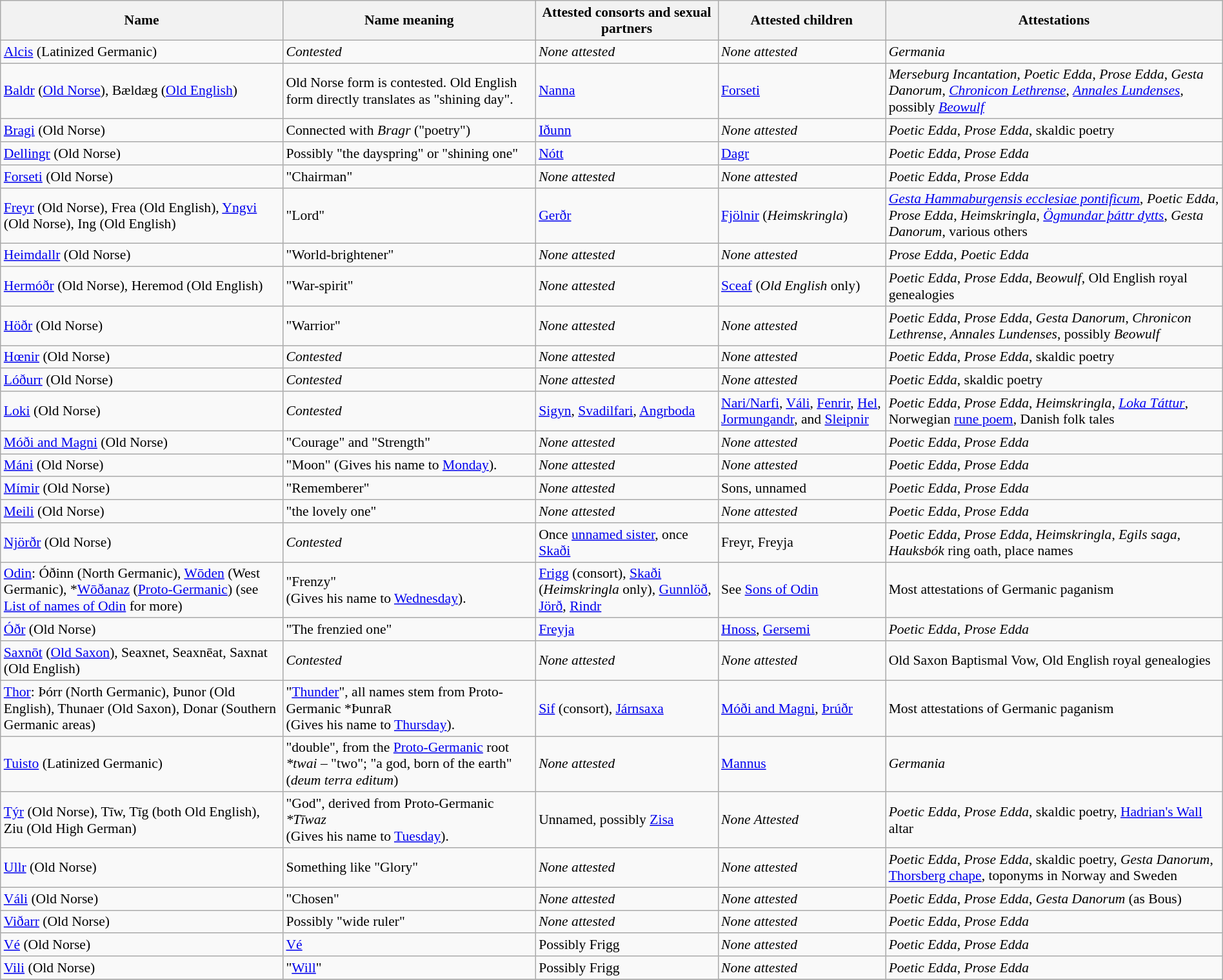<table class="wikitable sortable" style="font-size: 90%; width: 100%">
<tr>
<th>Name</th>
<th>Name meaning</th>
<th>Attested consorts and sexual partners</th>
<th>Attested children</th>
<th>Attestations</th>
</tr>
<tr>
<td><a href='#'>Alcis</a> (Latinized Germanic)</td>
<td><em>Contested</em></td>
<td><em>None attested</em></td>
<td><em>None attested</em></td>
<td><em>Germania</em></td>
</tr>
<tr>
<td><a href='#'>Baldr</a> (<a href='#'>Old Norse</a>), Bældæg (<a href='#'>Old English</a>)</td>
<td>Old Norse form is contested. Old English form directly translates as "shining day".</td>
<td><a href='#'>Nanna</a></td>
<td><a href='#'>Forseti</a></td>
<td><em>Merseburg Incantation</em>, <em>Poetic Edda</em>, <em>Prose Edda</em>, <em>Gesta Danorum</em>, <em><a href='#'>Chronicon Lethrense</a></em>, <em><a href='#'>Annales Lundenses</a></em>, possibly <em><a href='#'>Beowulf</a></em></td>
</tr>
<tr>
<td><a href='#'>Bragi</a> (Old Norse)</td>
<td>Connected with <em>Bragr</em> ("poetry")</td>
<td><a href='#'>Iðunn</a></td>
<td><em>None attested</em></td>
<td><em>Poetic Edda</em>, <em>Prose Edda</em>, skaldic poetry</td>
</tr>
<tr>
<td><a href='#'>Dellingr</a> (Old Norse)</td>
<td>Possibly "the dayspring" or "shining one"</td>
<td><a href='#'>Nótt</a></td>
<td><a href='#'>Dagr</a></td>
<td><em>Poetic Edda</em>, <em>Prose Edda</em></td>
</tr>
<tr>
<td><a href='#'>Forseti</a> (Old Norse)</td>
<td>"Chairman"</td>
<td><em>None attested</em></td>
<td><em>None attested</em></td>
<td><em>Poetic Edda</em>, <em>Prose Edda</em></td>
</tr>
<tr>
<td><a href='#'>Freyr</a> (Old Norse), Frea (Old English), <a href='#'>Yngvi</a> (Old Norse), Ing (Old English)</td>
<td>"Lord"</td>
<td><a href='#'>Gerðr</a></td>
<td><a href='#'>Fjölnir</a> (<em>Heimskringla</em>)</td>
<td><em><a href='#'>Gesta Hammaburgensis ecclesiae pontificum</a></em>, <em>Poetic Edda</em>, <em>Prose Edda</em>, <em>Heimskringla</em>, <em><a href='#'>Ögmundar þáttr dytts</a></em>, <em>Gesta Danorum</em>, various others</td>
</tr>
<tr>
<td><a href='#'>Heimdallr</a> (Old Norse)</td>
<td>"World-brightener"</td>
<td><em>None attested</em></td>
<td><em>None attested</em></td>
<td><em>Prose Edda</em>, <em>Poetic Edda</em></td>
</tr>
<tr>
<td><a href='#'>Hermóðr</a> (Old Norse), Heremod (Old English)</td>
<td>"War-spirit"</td>
<td><em>None attested</em></td>
<td><a href='#'>Sceaf</a> (<em>Old English</em> only)</td>
<td><em>Poetic Edda</em>, <em>Prose Edda</em>, <em>Beowulf</em>, Old English royal genealogies</td>
</tr>
<tr>
<td><a href='#'>Höðr</a> (Old Norse)</td>
<td>"Warrior"</td>
<td><em>None attested</em></td>
<td><em>None attested</em></td>
<td><em>Poetic Edda</em>, <em>Prose Edda</em>, <em>Gesta Danorum</em>, <em>Chronicon Lethrense</em>, <em>Annales Lundenses</em>, possibly <em>Beowulf</em></td>
</tr>
<tr>
<td><a href='#'>Hœnir</a> (Old Norse)</td>
<td><em>Contested</em></td>
<td><em>None attested</em></td>
<td><em>None attested</em></td>
<td><em>Poetic Edda</em>, <em>Prose Edda</em>, skaldic poetry</td>
</tr>
<tr>
<td><a href='#'>Lóðurr</a> (Old Norse)</td>
<td><em>Contested</em></td>
<td><em>None attested</em></td>
<td><em>None attested</em></td>
<td><em>Poetic Edda</em>, skaldic poetry</td>
</tr>
<tr>
<td><a href='#'>Loki</a> (Old Norse)</td>
<td><em>Contested</em></td>
<td><a href='#'>Sigyn</a>, <a href='#'>Svadilfari</a>, <a href='#'>Angrboda</a></td>
<td><a href='#'>Nari/Narfi</a>, <a href='#'>Váli</a>, <a href='#'>Fenrir</a>, <a href='#'>Hel</a>, <a href='#'>Jormungandr</a>, and <a href='#'>Sleipnir</a></td>
<td><em>Poetic Edda</em>, <em>Prose Edda</em>, <em>Heimskringla</em>, <em><a href='#'>Loka Táttur</a></em>, Norwegian <a href='#'>rune poem</a>, Danish folk tales</td>
</tr>
<tr>
<td><a href='#'>Móði and Magni</a> (Old Norse)</td>
<td>"Courage" and "Strength"</td>
<td><em>None attested</em></td>
<td><em>None attested</em></td>
<td><em>Poetic Edda</em>, <em>Prose Edda</em></td>
</tr>
<tr>
<td><a href='#'>Máni</a> (Old Norse)</td>
<td>"Moon"  (Gives his name to <a href='#'>Monday</a>).</td>
<td><em>None attested</em></td>
<td><em>None attested</em></td>
<td><em>Poetic Edda</em>, <em>Prose Edda</em></td>
</tr>
<tr>
<td><a href='#'>Mímir</a> (Old Norse)</td>
<td>"Rememberer"</td>
<td><em>None attested</em></td>
<td>Sons, unnamed</td>
<td><em>Poetic Edda, Prose Edda</em></td>
</tr>
<tr>
<td><a href='#'>Meili</a> (Old Norse)</td>
<td>"the lovely one"</td>
<td><em>None attested</em></td>
<td><em>None attested</em></td>
<td><em>Poetic Edda</em>, <em>Prose Edda</em></td>
</tr>
<tr>
<td><a href='#'>Njörðr</a> (Old Norse)</td>
<td><em>Contested</em></td>
<td>Once <a href='#'>unnamed sister</a>, once <a href='#'>Skaði</a></td>
<td>Freyr, Freyja</td>
<td><em>Poetic Edda</em>, <em>Prose Edda</em>, <em>Heimskringla</em>, <em>Egils saga</em>, <em>Hauksbók</em> ring oath, place names</td>
</tr>
<tr>
<td><a href='#'>Odin</a>: Óðinn (North Germanic), <a href='#'>Wōden</a> (West Germanic), *<a href='#'>Wōðanaz</a> (<a href='#'>Proto-Germanic</a>) (see <a href='#'>List of names of Odin</a> for more)</td>
<td>"Frenzy"<br>(Gives his name to <a href='#'>Wednesday</a>).</td>
<td><a href='#'>Frigg</a> (consort), <a href='#'>Skaði</a> (<em>Heimskringla</em> only), <a href='#'>Gunnlöð</a>, <a href='#'>Jörð</a>, <a href='#'>Rindr</a></td>
<td>See <a href='#'>Sons of Odin</a></td>
<td>Most attestations of Germanic paganism</td>
</tr>
<tr>
<td><a href='#'>Óðr</a> (Old Norse)</td>
<td>"The frenzied one"</td>
<td><a href='#'>Freyja</a></td>
<td><a href='#'>Hnoss</a>, <a href='#'>Gersemi</a></td>
<td><em>Poetic Edda</em>, <em>Prose Edda</em></td>
</tr>
<tr>
<td><a href='#'>Saxnōt</a> (<a href='#'>Old Saxon</a>), Seaxnet, Seaxnēat, Saxnat (Old English)</td>
<td><em>Contested</em></td>
<td><em>None attested</em></td>
<td><em>None attested</em></td>
<td>Old Saxon Baptismal Vow, Old English royal genealogies</td>
</tr>
<tr>
<td><a href='#'>Thor</a>: Þórr (North Germanic), Þunor (Old English), Thunaer (Old Saxon), Donar (Southern Germanic areas)</td>
<td>"<a href='#'>Thunder</a>", all names stem from Proto-Germanic *Þunra<small>R</small><br>(Gives his name to <a href='#'>Thursday</a>).</td>
<td><a href='#'>Sif</a> (consort), <a href='#'>Járnsaxa</a></td>
<td><a href='#'>Móði and Magni</a>, <a href='#'>Þrúðr</a></td>
<td>Most attestations of Germanic paganism</td>
</tr>
<tr>
<td><a href='#'>Tuisto</a> (Latinized Germanic)</td>
<td>"double", from the <a href='#'>Proto-Germanic</a> root <em>*twai</em> – "two"; "a god, born of the earth" (<em>deum terra editum</em>)</td>
<td><em>None attested</em></td>
<td><a href='#'>Mannus</a></td>
<td><em>Germania</em></td>
</tr>
<tr>
<td><a href='#'>Týr</a> (Old Norse), Tīw, Tīg (both Old English), Ziu (Old High German)</td>
<td>"God", derived from Proto-Germanic <em>*Tīwaz</em><br>(Gives his name to <a href='#'>Tuesday</a>).</td>
<td>Unnamed, possibly <a href='#'>Zisa</a></td>
<td><em>None Attested</em></td>
<td><em>Poetic Edda</em>, <em>Prose Edda</em>, skaldic poetry, <a href='#'>Hadrian's Wall</a> altar</td>
</tr>
<tr>
<td><a href='#'>Ullr</a> (Old Norse)</td>
<td>Something like "Glory"</td>
<td><em>None attested</em></td>
<td><em>None attested</em></td>
<td><em>Poetic Edda</em>, <em>Prose Edda</em>, skaldic poetry, <em>Gesta Danorum</em>, <a href='#'>Thorsberg chape</a>, toponyms in Norway and Sweden</td>
</tr>
<tr>
<td><a href='#'>Váli</a> (Old Norse)</td>
<td>"Chosen"</td>
<td><em>None attested</em></td>
<td><em>None attested</em></td>
<td><em>Poetic Edda</em>, <em>Prose Edda</em>, <em>Gesta Danorum</em> (as Bous)</td>
</tr>
<tr>
<td><a href='#'>Viðarr</a> (Old Norse)</td>
<td>Possibly "wide ruler"</td>
<td><em>None attested</em></td>
<td><em>None attested</em></td>
<td><em>Poetic Edda</em>, <em>Prose Edda</em></td>
</tr>
<tr>
<td><a href='#'>Vé</a> (Old Norse)</td>
<td><a href='#'>Vé</a></td>
<td>Possibly Frigg</td>
<td><em>None attested</em></td>
<td><em>Poetic Edda</em>, <em>Prose Edda</em></td>
</tr>
<tr>
<td><a href='#'>Vili</a> (Old Norse)</td>
<td>"<a href='#'>Will</a>"</td>
<td>Possibly Frigg</td>
<td><em>None attested</em></td>
<td><em>Poetic Edda</em>, <em>Prose Edda</em></td>
</tr>
<tr>
</tr>
</table>
